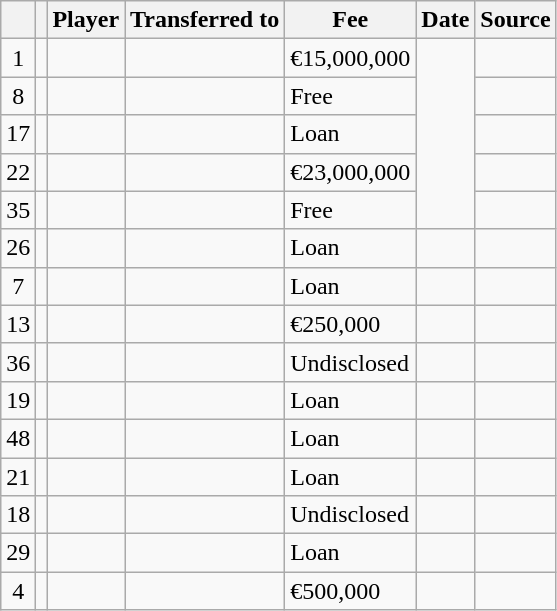<table class="wikitable plainrowheaders sortable">
<tr>
<th></th>
<th></th>
<th scope=col>Player</th>
<th>Transferred to</th>
<th scope=col; style="width: 65px;">Fee</th>
<th scope=col>Date</th>
<th scope=col>Source</th>
</tr>
<tr>
<td align=center>1</td>
<td align=center></td>
<td></td>
<td></td>
<td>€15,000,000</td>
<td rowspan=5></td>
<td></td>
</tr>
<tr>
<td align=center>8</td>
<td align=center></td>
<td></td>
<td></td>
<td>Free</td>
<td></td>
</tr>
<tr>
<td align=center>17</td>
<td align=center></td>
<td></td>
<td></td>
<td>Loan</td>
<td></td>
</tr>
<tr>
<td align=center>22</td>
<td align=center></td>
<td></td>
<td></td>
<td>€23,000,000</td>
<td></td>
</tr>
<tr>
<td align=center>35</td>
<td align=center></td>
<td></td>
<td></td>
<td>Free</td>
<td></td>
</tr>
<tr>
<td align=center>26</td>
<td align=center></td>
<td></td>
<td></td>
<td>Loan</td>
<td></td>
<td></td>
</tr>
<tr>
<td align=center>7</td>
<td align=center></td>
<td></td>
<td></td>
<td>Loan</td>
<td></td>
<td></td>
</tr>
<tr>
<td align=center>13</td>
<td align=center></td>
<td></td>
<td></td>
<td>€250,000</td>
<td></td>
<td></td>
</tr>
<tr>
<td align=center>36</td>
<td align=center></td>
<td></td>
<td></td>
<td>Undisclosed</td>
<td></td>
<td></td>
</tr>
<tr>
<td align=center>19</td>
<td align=center></td>
<td></td>
<td></td>
<td>Loan</td>
<td></td>
<td></td>
</tr>
<tr>
<td align=center>48</td>
<td align=center></td>
<td></td>
<td></td>
<td>Loan</td>
<td></td>
<td></td>
</tr>
<tr>
<td align=center>21</td>
<td align=center></td>
<td></td>
<td></td>
<td>Loan</td>
<td></td>
<td></td>
</tr>
<tr>
<td align=center>18</td>
<td align=center></td>
<td></td>
<td></td>
<td>Undisclosed</td>
<td></td>
<td></td>
</tr>
<tr>
<td align=center>29</td>
<td align=center></td>
<td></td>
<td></td>
<td>Loan</td>
<td></td>
<td></td>
</tr>
<tr>
<td align=center>4</td>
<td align=center></td>
<td></td>
<td></td>
<td>€500,000</td>
<td></td>
<td></td>
</tr>
</table>
